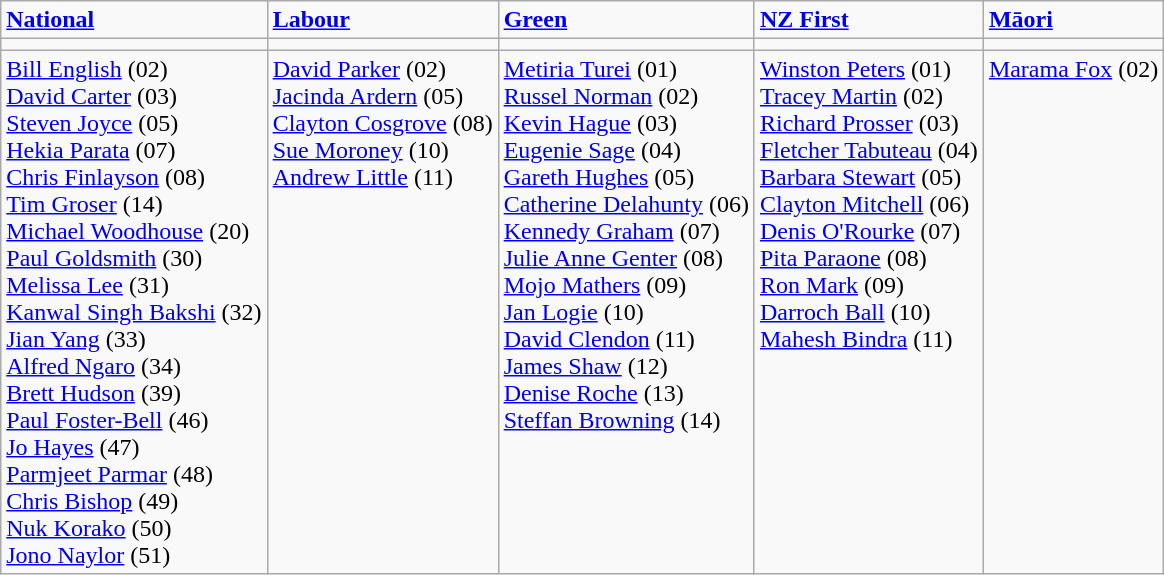<table class= "wikitable">
<tr>
<td><strong><a href='#'>National</a></strong></td>
<td><strong><a href='#'>Labour</a></strong></td>
<td><strong><a href='#'>Green</a></strong></td>
<td><strong><a href='#'>NZ First</a></strong></td>
<td><strong><a href='#'>Māori</a></strong></td>
</tr>
<tr>
<td></td>
<td></td>
<td></td>
<td></td>
<td></td>
</tr>
<tr valign="top">
<td><a href='#'>Bill English</a> (02)<br><a href='#'>David Carter</a> (03)<br><a href='#'>Steven Joyce</a> (05)<br><a href='#'>Hekia Parata</a> (07)<br><a href='#'>Chris Finlayson</a> (08)<br><a href='#'>Tim Groser</a> (14)<br><a href='#'>Michael Woodhouse</a> (20)<br><a href='#'>Paul Goldsmith</a> (30)<br><a href='#'>Melissa Lee</a> (31)<br> <a href='#'>Kanwal Singh Bakshi</a> (32)<br><a href='#'>Jian Yang</a> (33)<br><a href='#'>Alfred Ngaro</a> (34)<br><a href='#'>Brett Hudson</a> (39)<br><a href='#'>Paul Foster-Bell</a> (46)<br><a href='#'>Jo Hayes</a> (47)<br><a href='#'>Parmjeet Parmar</a> (48)<br><a href='#'>Chris Bishop</a> (49)<br><a href='#'>Nuk Korako</a> (50)<br><a href='#'>Jono Naylor</a> (51)</td>
<td><a href='#'>David Parker</a> (02)<br><a href='#'>Jacinda Ardern</a> (05)<br><a href='#'>Clayton Cosgrove</a> (08)<br><a href='#'>Sue Moroney</a> (10)<br><a href='#'>Andrew Little</a> (11)</td>
<td><a href='#'>Metiria Turei</a> (01)<br><a href='#'>Russel Norman</a> (02)<br><a href='#'>Kevin Hague</a> (03)<br><a href='#'>Eugenie Sage</a> (04)<br><a href='#'>Gareth Hughes</a> (05)<br><a href='#'>Catherine Delahunty</a> (06)<br><a href='#'>Kennedy Graham</a> (07)<br><a href='#'>Julie Anne Genter</a> (08)<br><a href='#'>Mojo Mathers</a> (09)<br><a href='#'>Jan Logie</a> (10)<br><a href='#'>David Clendon</a> (11)<br><a href='#'>James Shaw</a> (12)<br><a href='#'>Denise Roche</a> (13)<br><a href='#'>Steffan Browning</a> (14)</td>
<td><a href='#'>Winston Peters</a> (01)<br><a href='#'>Tracey Martin</a> (02)<br> <a href='#'>Richard Prosser</a> (03)<br> <a href='#'>Fletcher Tabuteau</a> (04)<br> <a href='#'>Barbara Stewart</a> (05)<br><a href='#'>Clayton Mitchell</a> (06)<br> <a href='#'>Denis O'Rourke</a> (07)<br> <a href='#'>Pita Paraone</a> (08)<br> <a href='#'>Ron Mark</a> (09)<br> <a href='#'>Darroch Ball</a> (10)<br> <a href='#'>Mahesh Bindra</a> (11)</td>
<td><a href='#'>Marama Fox</a> (02)</td>
</tr>
</table>
